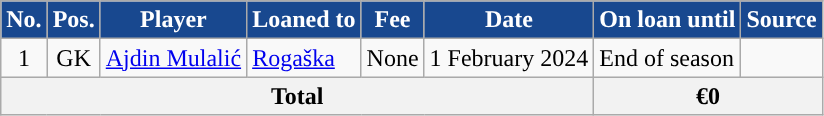<table class="wikitable plainrowheaders sortable">
<tr>
<th style="background:#18488f; color:#FFFFFF; ">No.</th>
<th style="background:#18488f; color:#FFFFFF; ">Pos.</th>
<th style="background:#18488f; color:#FFFFFF; ">Player</th>
<th style="background:#18488f; color:#FFFFFF; ">Loaned to</th>
<th style="background:#18488f; color:#FFFFFF; ">Fee</th>
<th style="background:#18488f; color:#FFFFFF; ">Date</th>
<th style="background:#18488f; color:#FFFFFF; ">On loan until</th>
<th style="background:#18488f; color:#FFFFFF; ">Source</th>
</tr>
<tr>
<td align=center>1</td>
<td align=center>GK</td>
<td> <a href='#'>Ajdin Mulalić</a></td>
<td> <a href='#'>Rogaška</a></td>
<td>None</td>
<td>1 February 2024</td>
<td>End of season</td>
<td align=center></td>
</tr>
<tr>
<th colspan="6">Total</th>
<th colspan="2">€0</th>
</tr>
</table>
